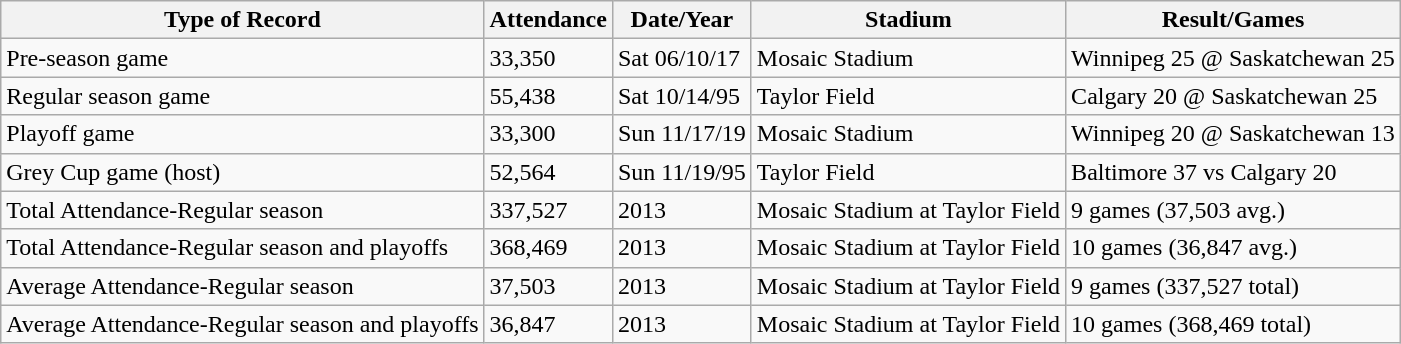<table class="wikitable">
<tr>
<th>Type of Record</th>
<th>Attendance</th>
<th>Date/Year</th>
<th>Stadium</th>
<th>Result/Games</th>
</tr>
<tr>
<td>Pre-season game</td>
<td>33,350</td>
<td>Sat 06/10/17</td>
<td>Mosaic Stadium</td>
<td>Winnipeg 25 @ Saskatchewan 25</td>
</tr>
<tr>
<td>Regular season game</td>
<td>55,438</td>
<td>Sat 10/14/95</td>
<td>Taylor Field</td>
<td>Calgary 20 @ Saskatchewan 25</td>
</tr>
<tr>
<td>Playoff game</td>
<td>33,300</td>
<td>Sun 11/17/19</td>
<td>Mosaic Stadium</td>
<td>Winnipeg 20 @ Saskatchewan 13</td>
</tr>
<tr>
<td>Grey Cup game (host)</td>
<td>52,564</td>
<td>Sun 11/19/95</td>
<td>Taylor Field</td>
<td>Baltimore 37 vs Calgary 20</td>
</tr>
<tr>
<td>Total Attendance-Regular season</td>
<td>337,527</td>
<td>2013</td>
<td>Mosaic Stadium at Taylor Field</td>
<td>9 games (37,503 avg.)</td>
</tr>
<tr>
<td>Total Attendance-Regular season and playoffs</td>
<td>368,469</td>
<td>2013</td>
<td>Mosaic Stadium at Taylor Field</td>
<td>10 games (36,847 avg.)</td>
</tr>
<tr>
<td>Average Attendance-Regular season</td>
<td>37,503</td>
<td>2013</td>
<td>Mosaic Stadium at Taylor Field</td>
<td>9 games (337,527 total)</td>
</tr>
<tr>
<td>Average Attendance-Regular season and playoffs</td>
<td>36,847</td>
<td>2013</td>
<td>Mosaic Stadium at Taylor Field</td>
<td>10 games (368,469 total)</td>
</tr>
</table>
